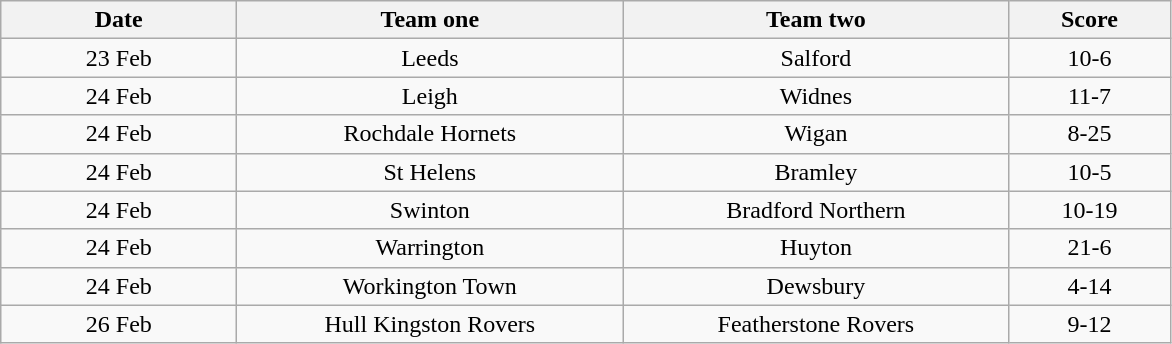<table class="wikitable" style="text-align: center">
<tr>
<th width=150>Date</th>
<th width=250>Team one</th>
<th width=250>Team two</th>
<th width=100>Score</th>
</tr>
<tr>
<td>23 Feb</td>
<td>Leeds</td>
<td>Salford</td>
<td>10-6</td>
</tr>
<tr>
<td>24 Feb</td>
<td>Leigh</td>
<td>Widnes</td>
<td>11-7</td>
</tr>
<tr>
<td>24 Feb</td>
<td>Rochdale Hornets</td>
<td>Wigan</td>
<td>8-25</td>
</tr>
<tr>
<td>24 Feb</td>
<td>St Helens</td>
<td>Bramley</td>
<td>10-5</td>
</tr>
<tr>
<td>24 Feb</td>
<td>Swinton</td>
<td>Bradford Northern</td>
<td>10-19</td>
</tr>
<tr>
<td>24 Feb</td>
<td>Warrington</td>
<td>Huyton</td>
<td>21-6</td>
</tr>
<tr>
<td>24 Feb</td>
<td>Workington Town</td>
<td>Dewsbury</td>
<td>4-14</td>
</tr>
<tr>
<td>26 Feb</td>
<td>Hull Kingston Rovers</td>
<td>Featherstone Rovers</td>
<td>9-12</td>
</tr>
</table>
